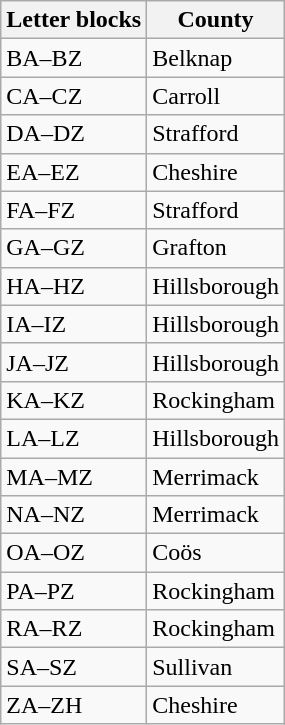<table class="wikitable">
<tr>
<th>Letter blocks</th>
<th>County</th>
</tr>
<tr>
<td>BA–BZ</td>
<td>Belknap</td>
</tr>
<tr>
<td>CA–CZ</td>
<td>Carroll</td>
</tr>
<tr>
<td>DA–DZ</td>
<td>Strafford</td>
</tr>
<tr>
<td>EA–EZ</td>
<td>Cheshire</td>
</tr>
<tr>
<td>FA–FZ</td>
<td>Strafford</td>
</tr>
<tr>
<td>GA–GZ</td>
<td>Grafton</td>
</tr>
<tr>
<td>HA–HZ</td>
<td>Hillsborough</td>
</tr>
<tr>
<td>IA–IZ</td>
<td>Hillsborough</td>
</tr>
<tr>
<td>JA–JZ</td>
<td>Hillsborough</td>
</tr>
<tr>
<td>KA–KZ</td>
<td>Rockingham</td>
</tr>
<tr>
<td>LA–LZ</td>
<td>Hillsborough</td>
</tr>
<tr>
<td>MA–MZ</td>
<td>Merrimack</td>
</tr>
<tr>
<td>NA–NZ</td>
<td>Merrimack</td>
</tr>
<tr>
<td>OA–OZ</td>
<td>Coös</td>
</tr>
<tr>
<td>PA–PZ</td>
<td>Rockingham</td>
</tr>
<tr>
<td>RA–RZ</td>
<td>Rockingham</td>
</tr>
<tr>
<td>SA–SZ</td>
<td>Sullivan</td>
</tr>
<tr>
<td>ZA–ZH</td>
<td>Cheshire</td>
</tr>
</table>
